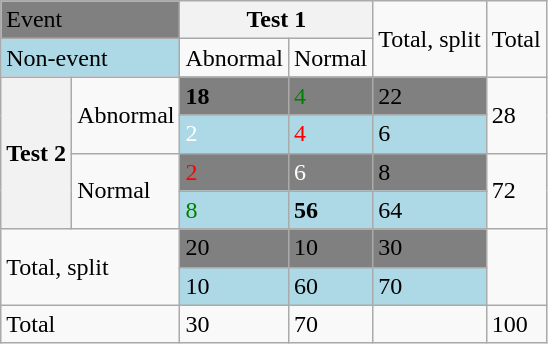<table class="wikitable">
<tr>
<td colspan="2" style="background: gray">Event</td>
<th colspan="2">Test 1</th>
<td rowspan="2">Total, split</td>
<td rowspan="2">Total</td>
</tr>
<tr>
<td colspan="2" style="background: lightblue">Non-event</td>
<td>Abnormal</td>
<td>Normal</td>
</tr>
<tr>
<th rowspan="4">Test 2</th>
<td rowspan="2">Abnormal</td>
<td style="background: gray"><strong>18</strong></td>
<td style="background: gray; color:green">4</td>
<td style="background: gray">22</td>
<td rowspan="2">28</td>
</tr>
<tr>
<td style="background: lightblue; color:white">2</td>
<td style="background: lightblue; color:red">4</td>
<td style="background: lightblue">6</td>
</tr>
<tr>
<td rowspan="2">Normal</td>
<td style="background: gray; color:red">2</td>
<td style="background: gray; color:white">6</td>
<td style="background: gray">8</td>
<td rowspan="2">72</td>
</tr>
<tr>
<td style="background: lightblue; color:green">8</td>
<td style="background: lightblue"><strong>56</strong></td>
<td style="background: lightblue">64</td>
</tr>
<tr>
<td rowspan="2" colspan="2">Total, split</td>
<td style="background: gray">20</td>
<td style="background: gray">10</td>
<td style="background: gray">30</td>
<td rowspan="2"></td>
</tr>
<tr>
<td style="background: lightblue">10</td>
<td style="background: lightblue">60</td>
<td style="background: lightblue">70</td>
</tr>
<tr>
<td colspan="2">Total</td>
<td>30</td>
<td>70</td>
<td></td>
<td>100</td>
</tr>
</table>
